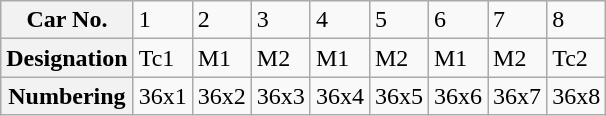<table class="wikitable">
<tr>
<th>Car No.</th>
<td>1</td>
<td>2</td>
<td>3</td>
<td>4</td>
<td>5</td>
<td>6</td>
<td>7</td>
<td>8</td>
</tr>
<tr>
<th>Designation</th>
<td>Tc1</td>
<td>M1</td>
<td>M2</td>
<td>M1</td>
<td>M2</td>
<td>M1</td>
<td>M2</td>
<td>Tc2</td>
</tr>
<tr>
<th>Numbering</th>
<td>36x1</td>
<td>36x2</td>
<td>36x3</td>
<td>36x4</td>
<td>36x5</td>
<td>36x6</td>
<td>36x7</td>
<td>36x8</td>
</tr>
</table>
